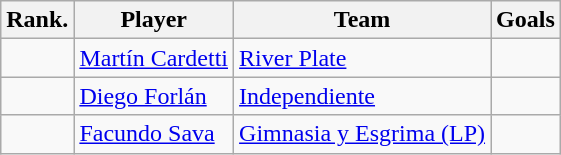<table class="wikitable">
<tr>
<th>Rank.</th>
<th>Player</th>
<th>Team</th>
<th>Goals</th>
</tr>
<tr>
<td></td>
<td> <a href='#'>Martín Cardetti</a></td>
<td><a href='#'>River Plate</a></td>
<td></td>
</tr>
<tr>
<td></td>
<td> <a href='#'>Diego Forlán</a></td>
<td><a href='#'>Independiente</a></td>
<td></td>
</tr>
<tr>
<td></td>
<td> <a href='#'>Facundo Sava</a></td>
<td><a href='#'>Gimnasia y Esgrima (LP)</a></td>
<td></td>
</tr>
</table>
